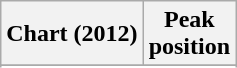<table class="wikitable sortable">
<tr>
<th>Chart (2012)</th>
<th>Peak<br>position</th>
</tr>
<tr>
</tr>
<tr>
</tr>
</table>
